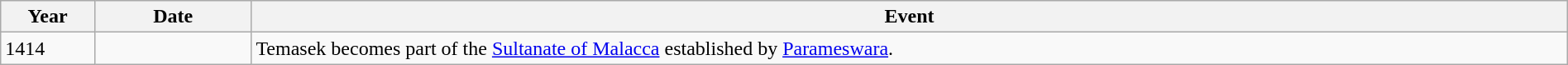<table class=wikitable style=width:100%>
<tr>
<th style=width:6%>Year</th>
<th style=width:10%>Date</th>
<th>Event</th>
</tr>
<tr>
<td>1414</td>
<td></td>
<td>Temasek becomes part of the <a href='#'>Sultanate of Malacca</a> established by <a href='#'>Parameswara</a>.</td>
</tr>
</table>
